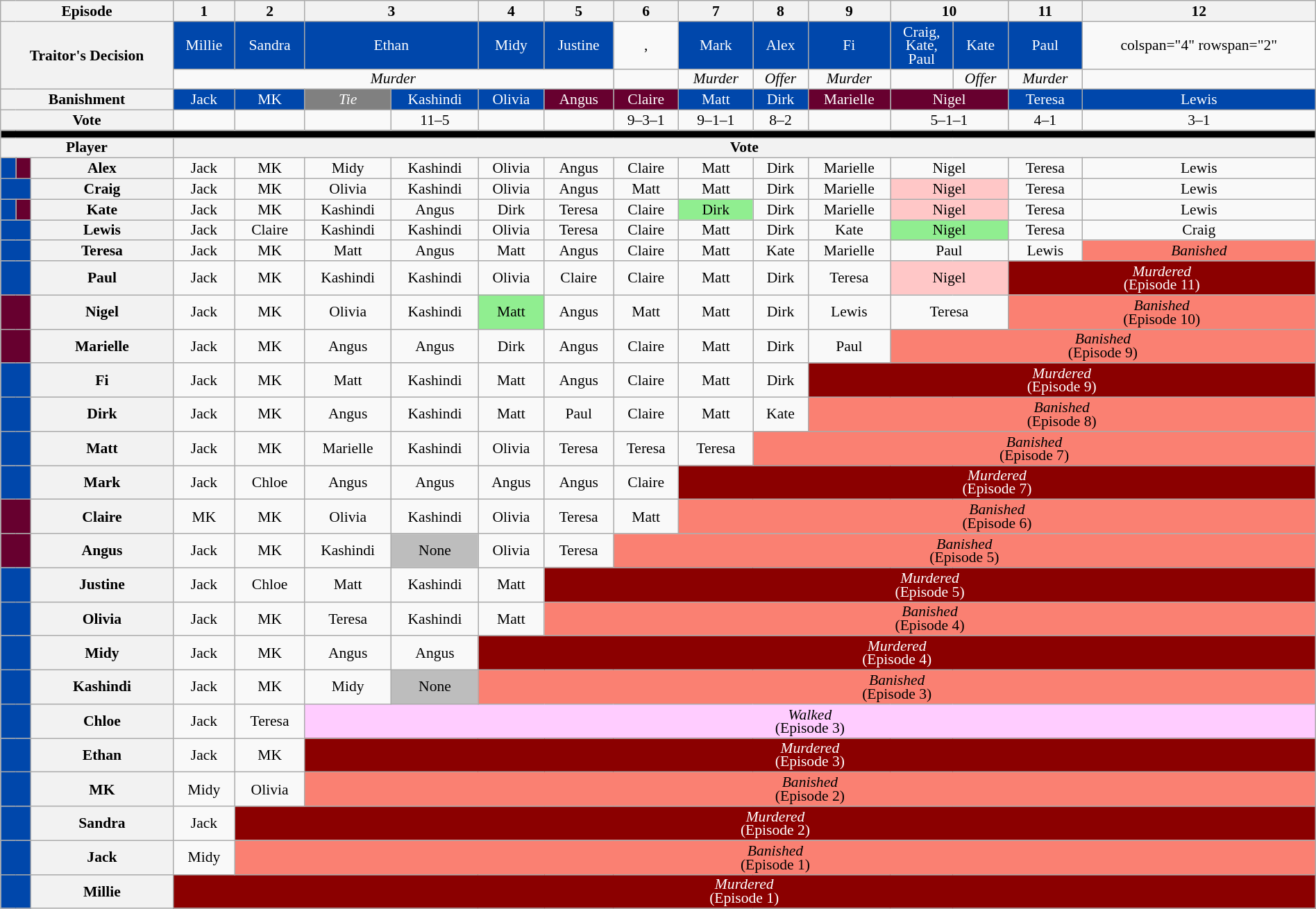<table class="wikitable" style="text-align:center; width:100%; font-size:90%; line-height:13px">
<tr>
<th colspan="4">Episode</th>
<th>1</th>
<th>2</th>
<th colspan="2">3</th>
<th>4</th>
<th>5</th>
<th>6</th>
<th>7</th>
<th>8</th>
<th>9</th>
<th colspan="2">10</th>
<th>11</th>
<th colspan="4">12</th>
</tr>
<tr>
<th colspan="4" rowspan="2">Traitor's Decision</th>
<td bgcolor="#0047AB" align="center" span style="color:#FFFFFF;">Millie</td>
<td bgcolor="#0047AB" align="center" span style="color:#FFFFFF;">Sandra</td>
<td colspan="2" bgcolor="#0047AB" align="center" span style="color:#FFFFFF;">Ethan</td>
<td bgcolor="#0047AB" align="center" span style="color:#FFFFFF;">Midy</td>
<td bgcolor="#0047AB" align="center" span style="color:#FFFFFF;">Justine</td>
<td align="center">,<br></td>
<td bgcolor="#0047AB" align="center" span style="color:#FFFFFF;">Mark</td>
<td bgcolor="#0047AB" align="center" span style="color:#FFFFFF;">Alex</td>
<td bgcolor="#0047AB" align="center" span style="color:#FFFFFF;">Fi</td>
<td bgcolor="#0047AB" align="center" span style="color:#FFFFFF;">Craig,<br>Kate,<br>Paul</td>
<td bgcolor="#0047AB" align="center" span style="color:#FFFFFF;">Kate</td>
<td bgcolor="#0047AB" align="center" span style="color:#FFFFFF;">Paul</td>
<td>colspan="4" rowspan="2" </td>
</tr>
<tr>
<td colspan="6" align="center"><em>Murder</em></td>
<td align="center"></td>
<td align="center"><em>Murder</em></td>
<td align="center"><em>Offer</em></td>
<td align="center"><em>Murder</em></td>
<td align="center"></td>
<td align="center"><em>Offer</em></td>
<td align="center"><em>Murder</em></td>
</tr>
<tr>
<th colspan="4">Banishment</th>
<td bgcolor="#0047AB" align="center" span style="color:#FFFFFF;">Jack</td>
<td bgcolor="#0047AB" align="center" span style="color:#FFFFFF;">MK</td>
<td bgcolor="grey" align="center" span style="color:#FFFFFF;"><em>Tie</em></td>
<td bgcolor="#0047AB" align="center" span style="color:#FFFFFF;">Kashindi</td>
<td bgcolor="#0047AB" align="center" span style="color:#FFFFFF;">Olivia</td>
<td bgcolor="#67002F" align="center" span style="color:#FFFFFF;">Angus</td>
<td bgcolor="#67002F" align="center" span style="color:#FFFFFF;">Claire</td>
<td bgcolor="#0047AB" align="center" span style="color:#FFFFFF;">Matt</td>
<td bgcolor="#0047AB" align="center" span style="color:#FFFFFF;">Dirk</td>
<td bgcolor="#67002F" align="center" style="color:#FFFFFF;" span>Marielle</td>
<td bgcolor="#67002F" align="center" style="color:#FFFFFF;" span colspan="2">Nigel</td>
<td bgcolor="#0047AB" align="center" span style="color:#FFFFFF;">Teresa</td>
<td bgcolor="#0047AB" align="center" span style="color:#FFFFFF;">Lewis</td>
</tr>
<tr>
<th colspan="4">Vote</th>
<td align="center"></td>
<td align="center"></td>
<td align="center"></td>
<td align="center">11–5</td>
<td align="center"></td>
<td align="center"></td>
<td align="center">9–3–1</td>
<td align="center">9–1–1</td>
<td align="center">8–2</td>
<td align="center"><small></small></td>
<td align="center" colspan="2">5–1–1</td>
<td align="center">4–1</td>
<td align="center">3–1</td>
</tr>
<tr>
<td colspan="21" bgcolor="#000000"></td>
</tr>
<tr>
<th colspan=4>Player</th>
<th colspan=19>Vote</th>
</tr>
<tr>
<td bgcolor="#0047AB"></td>
<td colspan="2" bgcolor="#67002F"></td>
<th>Alex</th>
<td align="center">Jack</td>
<td align="center">MK</td>
<td align="center">Midy</td>
<td align="center">Kashindi</td>
<td align="center">Olivia</td>
<td align="center">Angus</td>
<td align="center">Claire</td>
<td align="center">Matt</td>
<td align="center">Dirk</td>
<td align="center">Marielle</td>
<td align="center" colspan="2">Nigel</td>
<td align="center">Teresa</td>
<td align="center">Lewis</td>
</tr>
<tr>
<td colspan="3" bgcolor="#0047AB"></td>
<th>Craig</th>
<td align="center">Jack</td>
<td align="center">MK</td>
<td align="center">Olivia</td>
<td align="center">Kashindi</td>
<td align="center">Olivia</td>
<td align="center">Angus</td>
<td align="center">Matt</td>
<td align="center">Matt</td>
<td align="center">Dirk</td>
<td align="center">Marielle</td>
<td colspan="2" bgcolor="FFC7C7" align="center">Nigel</td>
<td align="center">Teresa</td>
<td align="center">Lewis</td>
</tr>
<tr>
<td colspan="2" bgcolor="#0047AB"></td>
<td bgcolor="#67002F"></td>
<th>Kate</th>
<td align="center">Jack</td>
<td align="center">MK</td>
<td align="center">Kashindi</td>
<td align="center">Angus</td>
<td align="center">Dirk</td>
<td align="center">Teresa</td>
<td align="center">Claire</td>
<td bgcolor="lightgreen" align="center">Dirk</td>
<td align="center">Dirk</td>
<td align="center">Marielle</td>
<td colspan="2" bgcolor="FFC7C7" align="center">Nigel</td>
<td align="center">Teresa</td>
<td align="center">Lewis</td>
</tr>
<tr>
<td colspan="3" bgcolor="#0047AB"></td>
<th>Lewis</th>
<td align="center">Jack</td>
<td align="center">Claire</td>
<td align="center">Kashindi</td>
<td align="center">Kashindi</td>
<td align="center">Olivia</td>
<td align="center">Teresa</td>
<td align="center">Claire</td>
<td align="center">Matt</td>
<td align="center">Dirk</td>
<td align="center">Kate</td>
<td colspan="2" bgcolor="lightgreen" align="center">Nigel</td>
<td align="center">Teresa</td>
<td align="center">Craig</td>
</tr>
<tr>
<td colspan="3" bgcolor="#0047AB"></td>
<th>Teresa</th>
<td align="center">Jack</td>
<td align="center">MK</td>
<td align="center">Matt</td>
<td align="center">Angus</td>
<td align="center">Matt</td>
<td align="center">Angus</td>
<td align="center">Claire</td>
<td align="center">Matt</td>
<td align="center">Kate</td>
<td align="center">Marielle</td>
<td align="center" colspan="2">Paul</td>
<td Align="center">Lewis</td>
<td colspan="4" align="center" style="background:salmon"><em>Banished</em> <br></td>
</tr>
<tr>
<td colspan="3" bgcolor="#0047AB"></td>
<th>Paul</th>
<td align="center">Jack</td>
<td align="center">MK</td>
<td align="center">Kashindi</td>
<td align="center">Kashindi</td>
<td align="center">Olivia</td>
<td align="center">Claire</td>
<td align="center">Claire</td>
<td align="center">Matt</td>
<td align="center">Dirk</td>
<td align="center">Teresa</td>
<td colspan="2" bgcolor="FFC7C7" align="center">Nigel</td>
<td colspan="5" align="center" style="background:darkred; color:white;"><em>Murdered</em> <br>(Episode 11)</td>
</tr>
<tr>
<td colspan="3" bgcolor="#67002F"></td>
<th>Nigel</th>
<td align="center">Jack</td>
<td align="center">MK</td>
<td align="center">Olivia</td>
<td align="center">Kashindi</td>
<td bgcolor="lightgreen" align="center">Matt</td>
<td align="center">Angus</td>
<td align="center">Matt</td>
<td align="center">Matt</td>
<td align="center">Dirk</td>
<td align="center">Lewis</td>
<td align="center" colspan="2">Teresa</td>
<td colspan="5" align="center" style="background:salmon"><em>Banished</em> <br>(Episode 10)</td>
</tr>
<tr>
<td colspan="3" bgcolor="#67002F"></td>
<th>Marielle</th>
<td align="center">Jack</td>
<td align="center">MK</td>
<td align="center">Angus</td>
<td align="center">Angus</td>
<td align="center">Dirk</td>
<td align="center">Angus</td>
<td align="center">Claire</td>
<td align="center">Matt</td>
<td align="center">Dirk</td>
<td align="center">Paul</td>
<td colspan="7" align="center" style="background:salmon"><em>Banished</em> <br>(Episode 9)</td>
</tr>
<tr>
<td colspan="3" bgcolor="#0047AB"></td>
<th>Fi</th>
<td align="center">Jack</td>
<td align="center">MK</td>
<td align="center">Matt</td>
<td align="center">Kashindi</td>
<td align="center">Matt</td>
<td align="center">Angus</td>
<td align="center">Claire</td>
<td align="center">Matt</td>
<td align="center">Dirk</td>
<td colspan="8" align="center" style="background:darkred; color:white;"><em>Murdered</em> <br>(Episode 9)</td>
</tr>
<tr>
<td colspan="3" bgcolor="#0047AB"></td>
<th>Dirk</th>
<td align="center">Jack</td>
<td align="center">MK</td>
<td align="center">Angus</td>
<td align="center">Kashindi</td>
<td align="center">Matt</td>
<td align="center">Paul</td>
<td align="center">Claire</td>
<td align="center">Matt</td>
<td align="center">Kate</td>
<td colspan="8" align="center" style="background:salmon"><em>Banished</em> <br>(Episode 8)</td>
</tr>
<tr>
<td colspan="3" bgcolor="#0047AB"></td>
<th>Matt</th>
<td align="center">Jack</td>
<td align="center">MK</td>
<td align="center">Marielle</td>
<td align="center">Kashindi</td>
<td align="center">Olivia</td>
<td align="center">Teresa</td>
<td align="center">Teresa</td>
<td align="center">Teresa</td>
<td colspan="9" align="center" style="background:salmon"><em>Banished</em> <br>(Episode 7)</td>
</tr>
<tr>
<td colspan="3" bgcolor="#0047AB"></td>
<th>Mark</th>
<td align="center">Jack</td>
<td align="center">Chloe</td>
<td align="center">Angus</td>
<td align="center">Angus</td>
<td align="center">Angus</td>
<td align="center">Angus</td>
<td align="center">Claire</td>
<td colspan="10" align="center" style="background:darkred; color:white;"><em>Murdered</em> <br>(Episode 7)</td>
</tr>
<tr>
<td colspan="3" bgcolor="#67002F"></td>
<th>Claire</th>
<td align="center">MK</td>
<td align="center">MK</td>
<td align="center">Olivia</td>
<td align="center">Kashindi</td>
<td align="center">Olivia</td>
<td align="center">Teresa</td>
<td align="center">Matt</td>
<td colspan="10" align="center" style="background:salmon"><em>Banished</em> <br>(Episode 6)</td>
</tr>
<tr>
<td colspan="3" bgcolor="#67002F"></td>
<th>Angus</th>
<td align="center">Jack</td>
<td align="center">MK</td>
<td align="center">Kashindi</td>
<td bgcolor="bdbdbd" align="center">None</td>
<td align="center">Olivia</td>
<td align="center">Teresa</td>
<td colspan="11" align="center" style="background:salmon"><em>Banished</em> <br>(Episode 5)</td>
</tr>
<tr>
<td colspan="3" bgcolor="#0047AB"></td>
<th>Justine</th>
<td align="center">Jack</td>
<td align="center">Chloe</td>
<td align="center">Matt</td>
<td align="center">Kashindi</td>
<td align="center">Matt</td>
<td colspan="12" align="center" style="background:darkred; color:white;"><em>Murdered</em> <br>(Episode 5)</td>
</tr>
<tr>
<td colspan="3" bgcolor="#0047AB"></td>
<th>Olivia</th>
<td align="center">Jack</td>
<td align="center">MK</td>
<td align="center">Teresa</td>
<td align="center">Kashindi</td>
<td align="center">Matt</td>
<td colspan="12" align="center" style="background:salmon"><em>Banished</em> <br>(Episode 4)</td>
</tr>
<tr>
<td colspan="3" bgcolor="#0047AB"></td>
<th>Midy</th>
<td align="center">Jack</td>
<td align="center">MK</td>
<td align="center">Angus</td>
<td align="center">Angus</td>
<td colspan="13" align="center" style="background:darkred; color:white;"><em>Murdered</em> <br>(Episode 4)</td>
</tr>
<tr>
<td colspan="3" bgcolor="#0047AB"></td>
<th>Kashindi</th>
<td align="center">Jack</td>
<td align="center">MK</td>
<td align="center">Midy</td>
<td bgcolor="bdbdbd" align="center">None</td>
<td colspan="13" align="center" style="background:salmon"><em>Banished</em> <br>(Episode 3)</td>
</tr>
<tr>
<td colspan="3" bgcolor="#0047AB"></td>
<th>Chloe</th>
<td align="center">Jack</td>
<td align="center">Teresa</td>
<td style="background:#fcf" align="center" colspan="15"><em>Walked</em> <br>(Episode 3)</td>
</tr>
<tr>
<td colspan="3" bgcolor="#0047AB"></td>
<th>Ethan</th>
<td align="center">Jack</td>
<td align="center">MK</td>
<td colspan="15" align="center" style="background:darkred; color:white;"><em>Murdered</em> <br>(Episode 3)</td>
</tr>
<tr>
<td colspan="3" bgcolor="#0047AB"></td>
<th>MK</th>
<td align="center">Midy</td>
<td align="center">Olivia</td>
<td colspan="15" align="center" style="background:salmon"><em>Banished</em> <br>(Episode 2)</td>
</tr>
<tr>
<td colspan="3" bgcolor="#0047AB"></td>
<th>Sandra</th>
<td align="center">Jack</td>
<td colspan="16" align="center" style="background:darkred; color:white;"><em>Murdered</em> <br>(Episode 2)</td>
</tr>
<tr>
<td colspan="3" bgcolor="#0047AB"></td>
<th>Jack</th>
<td align="center">Midy</td>
<td colspan="16" align="center" style="background:salmon"><em>Banished</em> <br>(Episode 1)</td>
</tr>
<tr>
<td colspan="3" bgcolor="#0047AB"></td>
<th>Millie</th>
<td colspan="17" align="center" style="background:darkred; color:white;"><em>Murdered</em> <br>(Episode 1)</td>
</tr>
</table>
